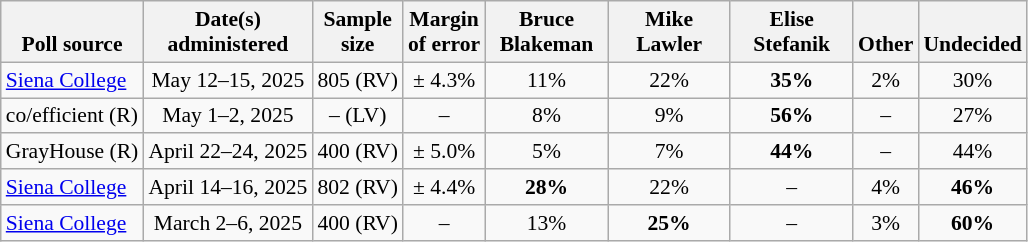<table class="wikitable" style="font-size:90%;text-align:center;">
<tr valign=bottom>
<th>Poll source</th>
<th>Date(s)<br>administered</th>
<th>Sample<br>size</th>
<th>Margin<br>of error</th>
<th style="width:75px;">Bruce<br>Blakeman</th>
<th style="width:75px;">Mike<br>Lawler</th>
<th style="width:75px;">Elise<br>Stefanik</th>
<th>Other</th>
<th>Undecided</th>
</tr>
<tr>
<td style="text-align:left;"><a href='#'>Siena College</a></td>
<td>May 12–15, 2025</td>
<td>805 (RV)</td>
<td>± 4.3%</td>
<td>11%</td>
<td>22%</td>
<td><strong>35%</strong></td>
<td>2%</td>
<td>30%</td>
</tr>
<tr>
<td style="text-align:left;">co/efficient (R)</td>
<td>May 1–2, 2025</td>
<td>– (LV)</td>
<td>–</td>
<td>8%</td>
<td>9%</td>
<td><strong>56%</strong></td>
<td>–</td>
<td>27%</td>
</tr>
<tr>
<td style="text-align:left;">GrayHouse (R)</td>
<td>April 22–24, 2025</td>
<td>400 (RV)</td>
<td>± 5.0%</td>
<td>5%</td>
<td>7%</td>
<td><strong>44%</strong></td>
<td>–</td>
<td>44%</td>
</tr>
<tr>
<td style="text-align:left;"><a href='#'>Siena College</a></td>
<td>April 14–16, 2025</td>
<td>802 (RV)</td>
<td>± 4.4%</td>
<td><strong>28%</strong></td>
<td>22%</td>
<td>–</td>
<td>4%</td>
<td><strong>46%</strong></td>
</tr>
<tr>
<td style="text-align:left;"><a href='#'>Siena College</a></td>
<td>March 2–6, 2025</td>
<td>400 (RV)</td>
<td>–</td>
<td>13%</td>
<td><strong>25%</strong></td>
<td>–</td>
<td>3%</td>
<td><strong>60%</strong></td>
</tr>
</table>
